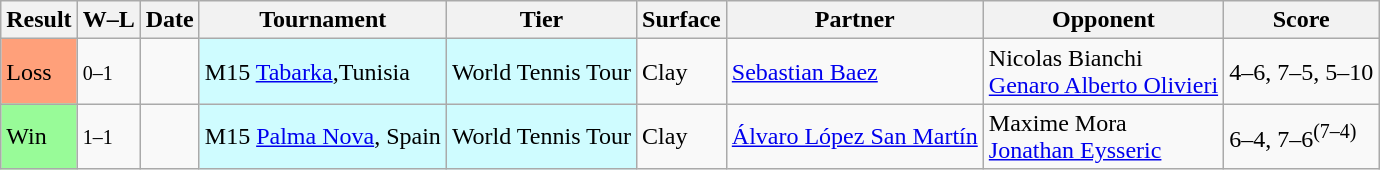<table class="sortable wikitable">
<tr>
<th>Result</th>
<th class="unsortable">W–L</th>
<th>Date</th>
<th>Tournament</th>
<th>Tier</th>
<th>Surface</th>
<th>Partner</th>
<th>Opponent</th>
<th class="unsortable">Score</th>
</tr>
<tr>
<td style="background:#FFA07A">Loss</td>
<td><small>0–1</small></td>
<td></td>
<td style="background:#cffcff;">M15 <a href='#'>Tabarka</a>,Tunisia</td>
<td style="background:#cffcff;">World Tennis Tour</td>
<td>Clay</td>
<td> <a href='#'>Sebastian Baez</a></td>
<td> Nicolas Bianchi <br>  <a href='#'>Genaro Alberto Olivieri</a></td>
<td>4–6, 7–5, 5–10</td>
</tr>
<tr>
<td style="background:#98FB98">Win</td>
<td><small>1–1</small></td>
<td></td>
<td style="background:#cffcff;">M15 <a href='#'>Palma Nova</a>, Spain</td>
<td style="background:#cffcff;">World Tennis Tour</td>
<td>Clay</td>
<td> <a href='#'>Álvaro López San Martín</a></td>
<td> Maxime Mora <br>  <a href='#'>Jonathan Eysseric</a></td>
<td>6–4, 7–6<sup>(7–4)</sup></td>
</tr>
</table>
